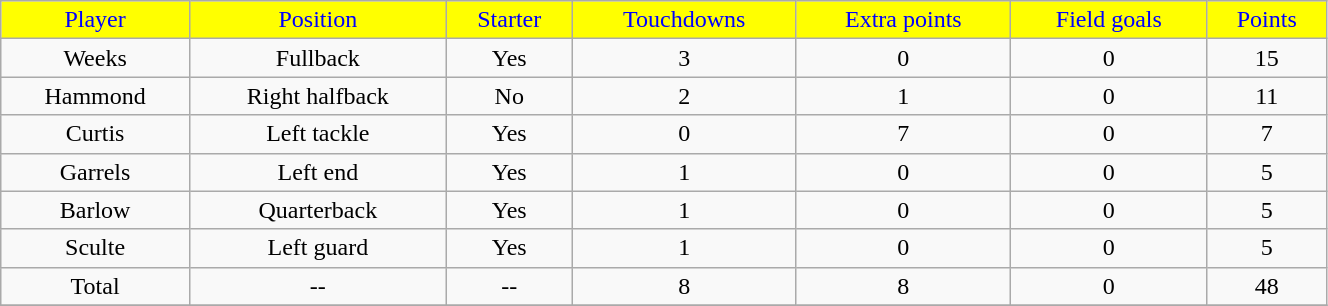<table class="wikitable" width="70%">
<tr align="center"  style="background:yellow;color:blue;">
<td>Player</td>
<td>Position</td>
<td>Starter</td>
<td>Touchdowns</td>
<td>Extra points</td>
<td>Field goals</td>
<td>Points</td>
</tr>
<tr align="center" bgcolor="">
<td>Weeks</td>
<td>Fullback</td>
<td>Yes</td>
<td>3</td>
<td>0</td>
<td>0</td>
<td>15</td>
</tr>
<tr align="center" bgcolor="">
<td>Hammond</td>
<td>Right halfback</td>
<td>No</td>
<td>2</td>
<td>1</td>
<td>0</td>
<td>11</td>
</tr>
<tr align="center" bgcolor="">
<td>Curtis</td>
<td>Left tackle</td>
<td>Yes</td>
<td>0</td>
<td>7</td>
<td>0</td>
<td>7</td>
</tr>
<tr align="center" bgcolor="">
<td>Garrels</td>
<td>Left end</td>
<td>Yes</td>
<td>1</td>
<td>0</td>
<td>0</td>
<td>5</td>
</tr>
<tr align="center" bgcolor="">
<td>Barlow</td>
<td>Quarterback</td>
<td>Yes</td>
<td>1</td>
<td>0</td>
<td>0</td>
<td>5</td>
</tr>
<tr align="center" bgcolor="">
<td>Sculte</td>
<td>Left guard</td>
<td>Yes</td>
<td>1</td>
<td>0</td>
<td>0</td>
<td>5</td>
</tr>
<tr align="center" bgcolor="">
<td>Total</td>
<td>--</td>
<td>--</td>
<td>8</td>
<td>8</td>
<td>0</td>
<td>48</td>
</tr>
<tr align="center" bgcolor="">
</tr>
</table>
